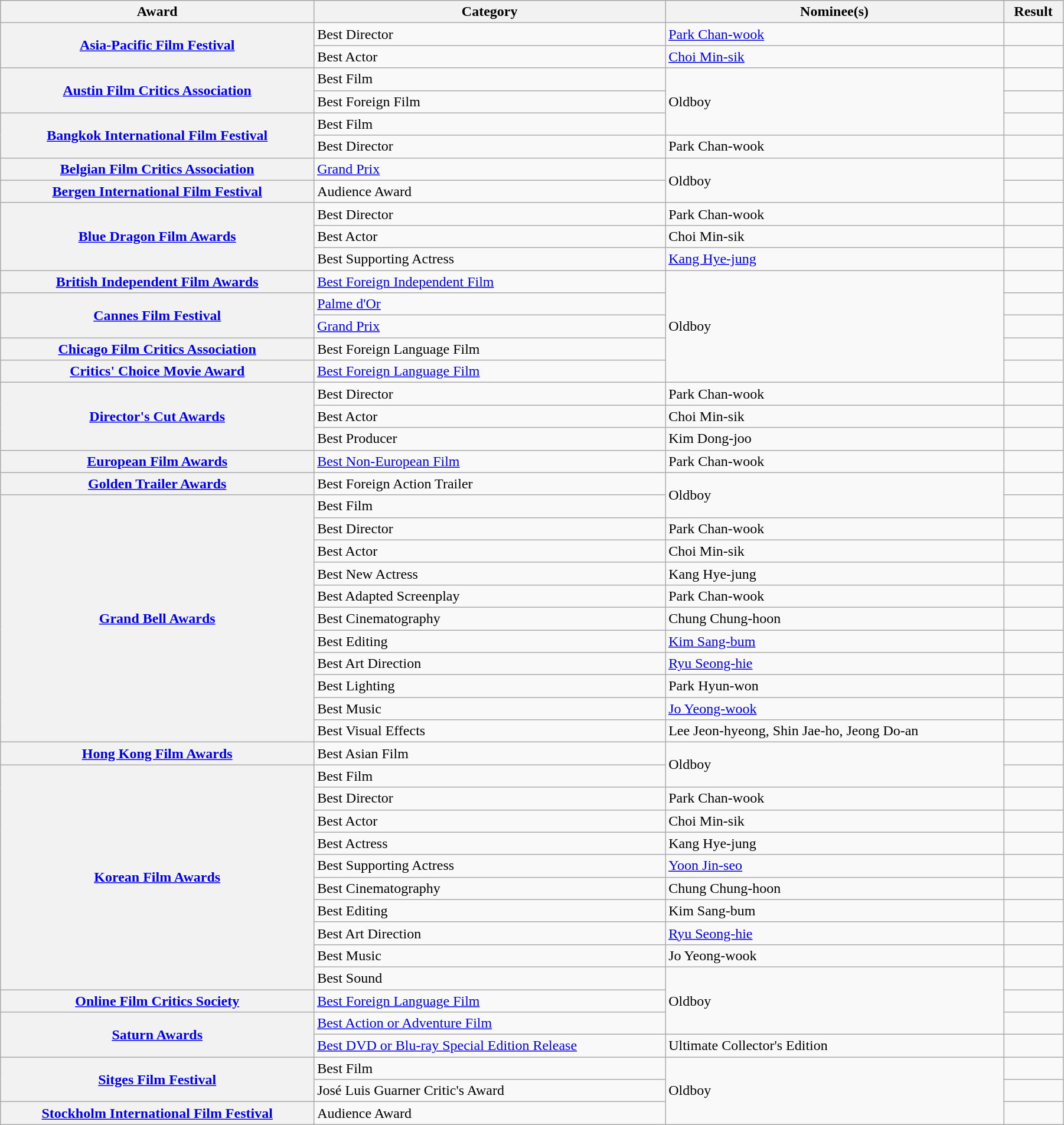<table class="wikitable plainrowheaders" width="95%;">
<tr style="background:#ccc; text-align:center;">
<th scope="col">Award</th>
<th scope="col">Category</th>
<th scope="col">Nominee(s)</th>
<th scope="col">Result</th>
</tr>
<tr>
<th scope="row" rowspan="2"><a href='#'>Asia-Pacific Film Festival</a></th>
<td>Best Director</td>
<td><a href='#'>Park Chan-wook</a></td>
<td></td>
</tr>
<tr>
<td>Best Actor</td>
<td><a href='#'>Choi Min-sik</a></td>
<td></td>
</tr>
<tr>
<th scope="row" rowspan="2"><a href='#'>Austin Film Critics Association</a></th>
<td>Best Film</td>
<td rowspan="3">Oldboy</td>
<td></td>
</tr>
<tr>
<td>Best Foreign Film</td>
<td></td>
</tr>
<tr>
<th scope="row" rowspan="2"><a href='#'>Bangkok International Film Festival</a></th>
<td>Best Film</td>
<td></td>
</tr>
<tr>
<td>Best Director </td>
<td>Park Chan-wook</td>
<td></td>
</tr>
<tr>
<th scope="row"><a href='#'>Belgian Film Critics Association</a></th>
<td><a href='#'>Grand Prix</a></td>
<td rowspan="2">Oldboy</td>
<td></td>
</tr>
<tr>
<th scope="row"><a href='#'>Bergen International Film Festival</a></th>
<td>Audience Award</td>
<td></td>
</tr>
<tr>
<th scope="row" rowspan="3"><a href='#'>Blue Dragon Film Awards</a></th>
<td>Best Director</td>
<td>Park Chan-wook</td>
<td></td>
</tr>
<tr>
<td>Best Actor</td>
<td>Choi Min-sik</td>
<td></td>
</tr>
<tr>
<td>Best Supporting Actress</td>
<td><a href='#'>Kang Hye-jung</a></td>
<td></td>
</tr>
<tr>
<th scope="row"><a href='#'>British Independent Film Awards</a></th>
<td><a href='#'>Best Foreign Independent Film</a></td>
<td rowspan="5">Oldboy</td>
<td></td>
</tr>
<tr>
<th scope="row" rowspan="2"><a href='#'>Cannes Film Festival</a></th>
<td><a href='#'>Palme d'Or</a></td>
<td></td>
</tr>
<tr>
<td><a href='#'>Grand Prix</a></td>
<td></td>
</tr>
<tr>
<th scope="row"><a href='#'>Chicago Film Critics Association</a></th>
<td>Best Foreign Language Film</td>
<td></td>
</tr>
<tr>
<th scope="row"><a href='#'>Critics' Choice Movie Award</a></th>
<td><a href='#'>Best Foreign Language Film</a></td>
<td></td>
</tr>
<tr>
<th scope="row" rowspan="3"><a href='#'>Director's Cut Awards</a></th>
<td>Best Director</td>
<td>Park Chan-wook</td>
<td></td>
</tr>
<tr>
<td>Best Actor</td>
<td>Choi Min-sik</td>
<td></td>
</tr>
<tr>
<td>Best Producer</td>
<td>Kim Dong-joo</td>
<td></td>
</tr>
<tr>
<th scope="row"><a href='#'>European Film Awards</a></th>
<td><a href='#'>Best Non-European Film</a></td>
<td>Park Chan-wook</td>
<td></td>
</tr>
<tr>
<th scope="row"><a href='#'>Golden Trailer Awards</a></th>
<td>Best Foreign Action Trailer </td>
<td rowspan="2">Oldboy</td>
<td></td>
</tr>
<tr>
<th scope="row" rowspan="11"><a href='#'>Grand Bell Awards</a></th>
<td>Best Film</td>
<td></td>
</tr>
<tr>
<td>Best Director</td>
<td>Park Chan-wook</td>
<td></td>
</tr>
<tr>
<td>Best Actor</td>
<td>Choi Min-sik</td>
<td></td>
</tr>
<tr>
<td>Best New Actress</td>
<td>Kang Hye-jung</td>
<td></td>
</tr>
<tr>
<td>Best Adapted Screenplay</td>
<td>Park Chan-wook</td>
<td></td>
</tr>
<tr>
<td>Best Cinematography</td>
<td>Chung Chung-hoon</td>
<td></td>
</tr>
<tr>
<td>Best Editing</td>
<td><a href='#'>Kim Sang-bum</a></td>
<td></td>
</tr>
<tr>
<td>Best Art Direction</td>
<td><a href='#'>Ryu Seong-hie</a></td>
<td></td>
</tr>
<tr>
<td>Best Lighting</td>
<td>Park Hyun-won</td>
<td></td>
</tr>
<tr>
<td>Best Music</td>
<td><a href='#'>Jo Yeong-wook</a></td>
<td></td>
</tr>
<tr>
<td>Best Visual Effects</td>
<td>Lee Jeon-hyeong, Shin Jae-ho, Jeong Do-an</td>
<td></td>
</tr>
<tr>
<th scope="row"><a href='#'>Hong Kong Film Awards</a></th>
<td>Best Asian Film</td>
<td rowspan="2">Oldboy</td>
<td></td>
</tr>
<tr>
<th scope="row" rowspan="10"><a href='#'>Korean Film Awards</a></th>
<td>Best Film</td>
<td></td>
</tr>
<tr>
<td>Best Director</td>
<td>Park Chan-wook</td>
<td></td>
</tr>
<tr>
<td>Best Actor</td>
<td>Choi Min-sik</td>
<td></td>
</tr>
<tr>
<td>Best Actress</td>
<td>Kang Hye-jung</td>
<td></td>
</tr>
<tr>
<td>Best Supporting Actress</td>
<td><a href='#'>Yoon Jin-seo</a></td>
<td></td>
</tr>
<tr>
<td>Best Cinematography</td>
<td>Chung Chung-hoon</td>
<td></td>
</tr>
<tr>
<td>Best Editing</td>
<td>Kim Sang-bum</td>
<td></td>
</tr>
<tr>
<td>Best Art Direction</td>
<td><a href='#'>Ryu Seong-hie</a></td>
<td></td>
</tr>
<tr>
<td>Best Music</td>
<td>Jo Yeong-wook</td>
<td></td>
</tr>
<tr>
<td>Best Sound</td>
<td rowspan="3">Oldboy</td>
<td></td>
</tr>
<tr>
<th scope="row"><a href='#'>Online Film Critics Society</a></th>
<td><a href='#'>Best Foreign Language Film</a></td>
<td></td>
</tr>
<tr>
<th scope="row" rowspan="2"><a href='#'>Saturn Awards</a></th>
<td><a href='#'>Best Action or Adventure Film</a></td>
<td></td>
</tr>
<tr>
<td><a href='#'>Best DVD or Blu-ray Special Edition Release</a></td>
<td>Ultimate Collector's Edition</td>
<td></td>
</tr>
<tr>
<th scope="row" rowspan="2"><a href='#'>Sitges Film Festival</a></th>
<td>Best Film</td>
<td rowspan="3">Oldboy</td>
<td></td>
</tr>
<tr>
<td>José Luis Guarner Critic's Award</td>
<td></td>
</tr>
<tr>
<th scope="row"><a href='#'>Stockholm International Film Festival</a></th>
<td>Audience Award</td>
<td></td>
</tr>
</table>
